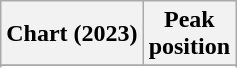<table class="wikitable sortable plainrowheaders" style="text-align:center;">
<tr>
<th scope="col">Chart (2023)</th>
<th scope="col">Peak<br>position</th>
</tr>
<tr>
</tr>
<tr>
</tr>
<tr>
</tr>
<tr>
</tr>
<tr>
</tr>
<tr>
</tr>
<tr>
</tr>
<tr>
</tr>
<tr>
</tr>
<tr>
</tr>
<tr>
</tr>
<tr>
</tr>
<tr>
</tr>
<tr>
</tr>
<tr>
</tr>
<tr>
</tr>
<tr>
</tr>
<tr>
</tr>
</table>
